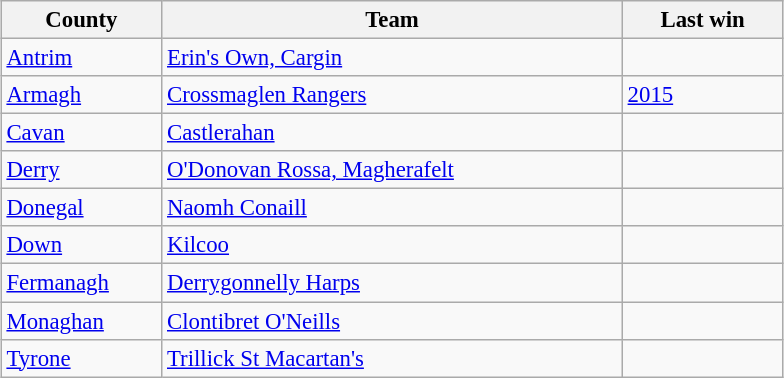<table class="wikitable sortable" style="font-size: 95%; text-align:center; margin-left: auto; margin-right: auto; border: none;">
<tr>
<th scope="col" width="100">County</th>
<th scope="col" width="300">Team</th>
<th scope="col" width="100">Last win</th>
</tr>
<tr align="Left">
<td><a href='#'>Antrim</a></td>
<td> <a href='#'>Erin's Own, Cargin</a></td>
<td></td>
</tr>
<tr align="Left">
<td><a href='#'>Armagh</a></td>
<td> <a href='#'>Crossmaglen Rangers</a></td>
<td><a href='#'>2015</a></td>
</tr>
<tr align="Left">
<td><a href='#'>Cavan</a></td>
<td> <a href='#'>Castlerahan</a></td>
<td></td>
</tr>
<tr align="Left">
<td><a href='#'>Derry</a></td>
<td> <a href='#'>O'Donovan Rossa, Magherafelt</a></td>
<td></td>
</tr>
<tr align="Left">
<td><a href='#'>Donegal</a></td>
<td> <a href='#'>Naomh Conaill</a></td>
<td></td>
</tr>
<tr align="Left">
<td><a href='#'>Down</a></td>
<td> <a href='#'>Kilcoo</a></td>
<td></td>
</tr>
<tr align="Left">
<td><a href='#'>Fermanagh</a></td>
<td> <a href='#'>Derrygonnelly Harps</a></td>
<td></td>
</tr>
<tr align="Left">
<td><a href='#'>Monaghan</a></td>
<td> <a href='#'>Clontibret O'Neills</a></td>
<td></td>
</tr>
<tr align="Left">
<td><a href='#'>Tyrone</a></td>
<td> <a href='#'>Trillick St Macartan's</a></td>
<td></td>
</tr>
</table>
